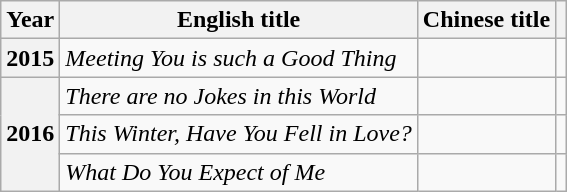<table class="wikitable plainrowheaders">
<tr>
<th scope="col">Year</th>
<th scope="col">English title</th>
<th scope="col">Chinese title</th>
<th scope="col" class="unsortable"></th>
</tr>
<tr>
<th scope="row">2015</th>
<td><em>Meeting You is such a Good Thing</em></td>
<td></td>
<td style="text-align:center"></td>
</tr>
<tr>
<th scope="row" rowspan=3>2016</th>
<td><em>There are no Jokes in this World</em></td>
<td></td>
<td style="text-align:center"></td>
</tr>
<tr>
<td><em>This Winter, Have You Fell in Love?</em></td>
<td></td>
<td style="text-align:center"></td>
</tr>
<tr>
<td><em>What Do You Expect of Me</em></td>
<td></td>
<td style="text-align:center"></td>
</tr>
</table>
